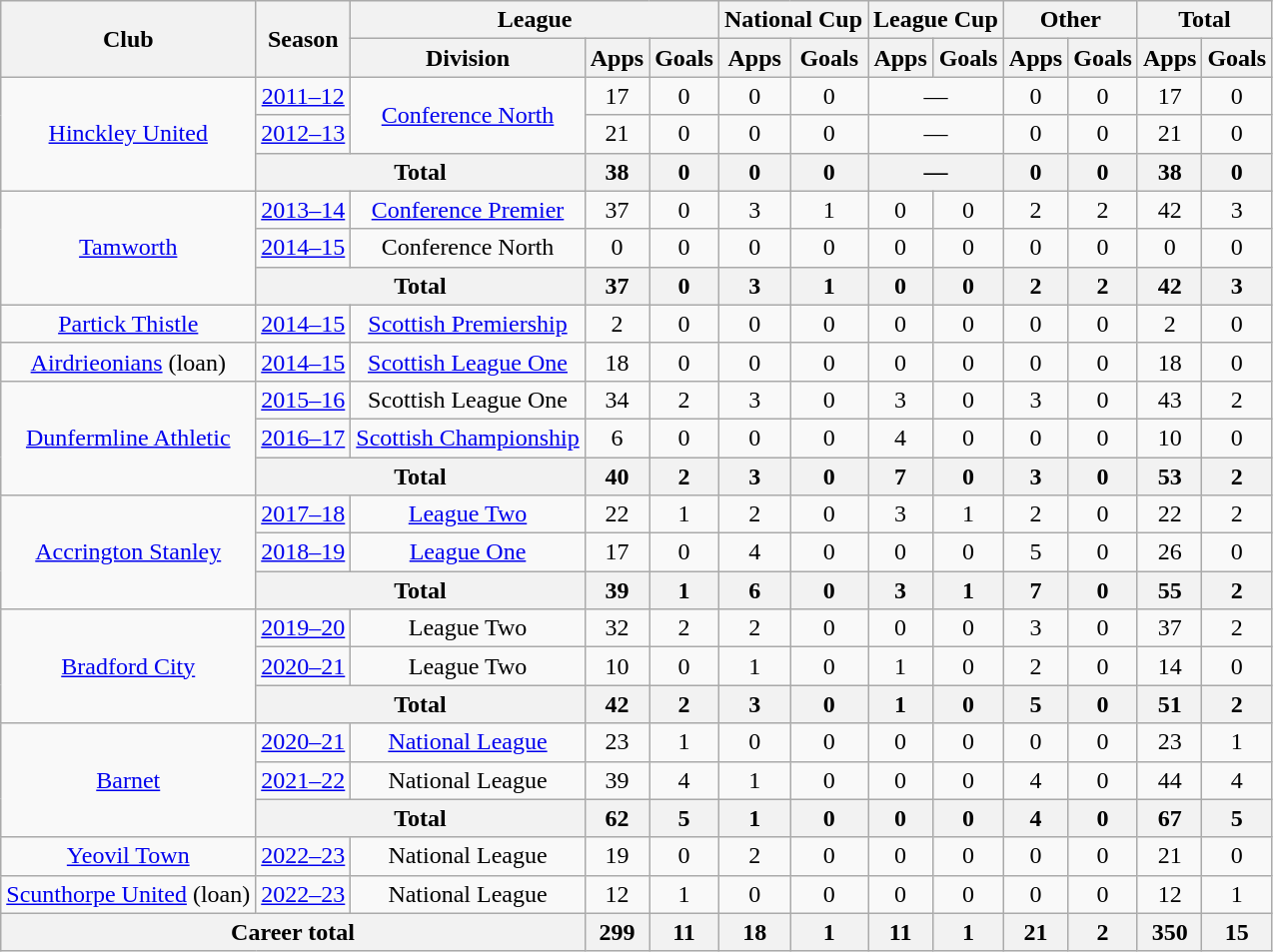<table class="wikitable" style="text-align: center">
<tr>
<th rowspan="2">Club</th>
<th rowspan="2">Season</th>
<th colspan="3">League</th>
<th colspan="2">National Cup</th>
<th colspan="2">League Cup</th>
<th colspan="2">Other</th>
<th colspan="2">Total</th>
</tr>
<tr>
<th>Division</th>
<th>Apps</th>
<th>Goals</th>
<th>Apps</th>
<th>Goals</th>
<th>Apps</th>
<th>Goals</th>
<th>Apps</th>
<th>Goals</th>
<th>Apps</th>
<th>Goals</th>
</tr>
<tr>
<td rowspan="3"><a href='#'>Hinckley United</a></td>
<td><a href='#'>2011–12</a></td>
<td rowspan="2"><a href='#'>Conference North</a></td>
<td>17</td>
<td>0</td>
<td>0</td>
<td>0</td>
<td colspan="2">—</td>
<td>0</td>
<td>0</td>
<td>17</td>
<td>0</td>
</tr>
<tr>
<td><a href='#'>2012–13</a></td>
<td>21</td>
<td>0</td>
<td>0</td>
<td>0</td>
<td colspan="2">—</td>
<td>0</td>
<td>0</td>
<td>21</td>
<td>0</td>
</tr>
<tr>
<th colspan="2">Total</th>
<th>38</th>
<th>0</th>
<th>0</th>
<th>0</th>
<th colspan="2">—</th>
<th>0</th>
<th>0</th>
<th>38</th>
<th>0</th>
</tr>
<tr>
<td rowspan="3"><a href='#'>Tamworth</a></td>
<td><a href='#'>2013–14</a></td>
<td><a href='#'>Conference Premier</a></td>
<td>37</td>
<td>0</td>
<td>3</td>
<td>1</td>
<td>0</td>
<td>0</td>
<td>2</td>
<td>2</td>
<td>42</td>
<td>3</td>
</tr>
<tr>
<td><a href='#'>2014–15</a></td>
<td>Conference North</td>
<td>0</td>
<td>0</td>
<td>0</td>
<td>0</td>
<td>0</td>
<td>0</td>
<td>0</td>
<td>0</td>
<td>0</td>
<td>0</td>
</tr>
<tr>
<th colspan="2">Total</th>
<th>37</th>
<th>0</th>
<th>3</th>
<th>1</th>
<th>0</th>
<th>0</th>
<th>2</th>
<th>2</th>
<th>42</th>
<th>3</th>
</tr>
<tr>
<td><a href='#'>Partick Thistle</a></td>
<td><a href='#'>2014–15</a></td>
<td><a href='#'>Scottish Premiership</a></td>
<td>2</td>
<td>0</td>
<td>0</td>
<td>0</td>
<td>0</td>
<td>0</td>
<td>0</td>
<td>0</td>
<td>2</td>
<td>0</td>
</tr>
<tr>
<td><a href='#'>Airdrieonians</a> (loan)</td>
<td><a href='#'>2014–15</a></td>
<td><a href='#'>Scottish League One</a></td>
<td>18</td>
<td>0</td>
<td>0</td>
<td>0</td>
<td>0</td>
<td>0</td>
<td>0</td>
<td>0</td>
<td>18</td>
<td>0</td>
</tr>
<tr>
<td rowspan="3"><a href='#'>Dunfermline Athletic</a></td>
<td><a href='#'>2015–16</a></td>
<td>Scottish League One</td>
<td>34</td>
<td>2</td>
<td>3</td>
<td>0</td>
<td>3</td>
<td>0</td>
<td>3</td>
<td>0</td>
<td>43</td>
<td>2</td>
</tr>
<tr>
<td><a href='#'>2016–17</a></td>
<td><a href='#'>Scottish Championship</a></td>
<td>6</td>
<td>0</td>
<td>0</td>
<td>0</td>
<td>4</td>
<td>0</td>
<td>0</td>
<td>0</td>
<td>10</td>
<td>0</td>
</tr>
<tr>
<th colspan="2">Total</th>
<th>40</th>
<th>2</th>
<th>3</th>
<th>0</th>
<th>7</th>
<th>0</th>
<th>3</th>
<th>0</th>
<th>53</th>
<th>2</th>
</tr>
<tr>
<td rowspan="3"><a href='#'>Accrington Stanley</a></td>
<td><a href='#'>2017–18</a></td>
<td><a href='#'>League Two</a></td>
<td>22</td>
<td>1</td>
<td>2</td>
<td>0</td>
<td>3</td>
<td>1</td>
<td>2</td>
<td>0</td>
<td>22</td>
<td>2</td>
</tr>
<tr>
<td><a href='#'>2018–19</a></td>
<td><a href='#'>League One</a></td>
<td>17</td>
<td>0</td>
<td>4</td>
<td>0</td>
<td>0</td>
<td>0</td>
<td>5</td>
<td>0</td>
<td>26</td>
<td>0</td>
</tr>
<tr>
<th colspan="2">Total</th>
<th>39</th>
<th>1</th>
<th>6</th>
<th>0</th>
<th>3</th>
<th>1</th>
<th>7</th>
<th>0</th>
<th>55</th>
<th>2</th>
</tr>
<tr>
<td rowspan="3"><a href='#'>Bradford City</a></td>
<td><a href='#'>2019–20</a></td>
<td>League Two</td>
<td>32</td>
<td>2</td>
<td>2</td>
<td>0</td>
<td>0</td>
<td>0</td>
<td>3</td>
<td>0</td>
<td>37</td>
<td>2</td>
</tr>
<tr>
<td><a href='#'>2020–21</a></td>
<td>League Two</td>
<td>10</td>
<td>0</td>
<td>1</td>
<td>0</td>
<td>1</td>
<td>0</td>
<td>2</td>
<td>0</td>
<td>14</td>
<td>0</td>
</tr>
<tr>
<th colspan="2">Total</th>
<th>42</th>
<th>2</th>
<th>3</th>
<th>0</th>
<th>1</th>
<th>0</th>
<th>5</th>
<th>0</th>
<th>51</th>
<th>2</th>
</tr>
<tr>
<td rowspan="3"><a href='#'>Barnet</a></td>
<td><a href='#'>2020–21</a></td>
<td><a href='#'>National League</a></td>
<td>23</td>
<td>1</td>
<td>0</td>
<td>0</td>
<td>0</td>
<td>0</td>
<td>0</td>
<td>0</td>
<td>23</td>
<td>1</td>
</tr>
<tr>
<td><a href='#'>2021–22</a></td>
<td>National League</td>
<td>39</td>
<td>4</td>
<td>1</td>
<td>0</td>
<td>0</td>
<td>0</td>
<td>4</td>
<td>0</td>
<td>44</td>
<td>4</td>
</tr>
<tr>
<th colspan="2">Total</th>
<th>62</th>
<th>5</th>
<th>1</th>
<th>0</th>
<th>0</th>
<th>0</th>
<th>4</th>
<th>0</th>
<th>67</th>
<th>5</th>
</tr>
<tr>
<td><a href='#'>Yeovil Town</a></td>
<td><a href='#'>2022–23</a></td>
<td>National League</td>
<td>19</td>
<td>0</td>
<td>2</td>
<td>0</td>
<td>0</td>
<td>0</td>
<td>0</td>
<td>0</td>
<td>21</td>
<td>0</td>
</tr>
<tr>
<td><a href='#'>Scunthorpe United</a> (loan)</td>
<td><a href='#'>2022–23</a></td>
<td>National League</td>
<td>12</td>
<td>1</td>
<td>0</td>
<td>0</td>
<td>0</td>
<td>0</td>
<td>0</td>
<td>0</td>
<td>12</td>
<td>1</td>
</tr>
<tr>
<th colspan="3">Career total</th>
<th>299</th>
<th>11</th>
<th>18</th>
<th>1</th>
<th>11</th>
<th>1</th>
<th>21</th>
<th>2</th>
<th>350</th>
<th>15</th>
</tr>
</table>
